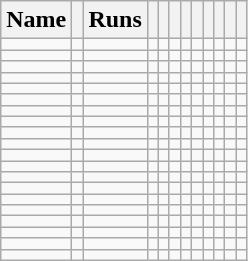<table class="wikitable sortable">
<tr style="text-align:center;">
<th>Name</th>
<th></th>
<th>Runs</th>
<th></th>
<th></th>
<th></th>
<th></th>
<th></th>
<th></th>
<th></th>
<th></th>
<th></th>
</tr>
<tr style="text-align:center;">
<td></td>
<td></td>
<td></td>
<td></td>
<td></td>
<td></td>
<td></td>
<td></td>
<td></td>
<td></td>
<td></td>
<td></td>
</tr>
<tr style="text-align:center;">
<td></td>
<td></td>
<td></td>
<td></td>
<td></td>
<td></td>
<td></td>
<td></td>
<td></td>
<td></td>
<td></td>
<td></td>
</tr>
<tr style="text-align:center;">
<td></td>
<td></td>
<td></td>
<td></td>
<td></td>
<td></td>
<td></td>
<td></td>
<td></td>
<td></td>
<td></td>
<td></td>
</tr>
<tr style="text-align:center;">
<td></td>
<td></td>
<td></td>
<td></td>
<td></td>
<td></td>
<td></td>
<td></td>
<td></td>
<td></td>
<td></td>
<td></td>
</tr>
<tr style="text-align:center;">
<td></td>
<td></td>
<td></td>
<td></td>
<td></td>
<td></td>
<td></td>
<td></td>
<td></td>
<td></td>
<td></td>
<td></td>
</tr>
<tr style="text-align:center;">
<td></td>
<td></td>
<td></td>
<td></td>
<td></td>
<td></td>
<td></td>
<td></td>
<td></td>
<td></td>
<td></td>
<td></td>
</tr>
<tr style="text-align:center;">
<td></td>
<td></td>
<td></td>
<td></td>
<td></td>
<td></td>
<td></td>
<td></td>
<td></td>
<td></td>
<td></td>
<td></td>
</tr>
<tr style="text-align:center;">
<td></td>
<td></td>
<td></td>
<td></td>
<td></td>
<td></td>
<td></td>
<td></td>
<td></td>
<td></td>
<td></td>
<td></td>
</tr>
<tr style="text-align:center;">
<td></td>
<td></td>
<td></td>
<td></td>
<td></td>
<td></td>
<td></td>
<td></td>
<td></td>
<td></td>
<td></td>
<td></td>
</tr>
<tr style="text-align:center;">
<td></td>
<td></td>
<td></td>
<td></td>
<td></td>
<td></td>
<td></td>
<td></td>
<td></td>
<td></td>
<td></td>
<td></td>
</tr>
<tr style="text-align:center;">
<td></td>
<td></td>
<td></td>
<td></td>
<td></td>
<td></td>
<td></td>
<td></td>
<td></td>
<td></td>
<td></td>
<td></td>
</tr>
<tr style="text-align:center;">
<td></td>
<td></td>
<td></td>
<td></td>
<td></td>
<td></td>
<td></td>
<td></td>
<td></td>
<td></td>
<td></td>
<td></td>
</tr>
<tr style="text-align:center;">
<td></td>
<td></td>
<td></td>
<td></td>
<td></td>
<td></td>
<td></td>
<td></td>
<td></td>
<td></td>
<td></td>
<td></td>
</tr>
<tr style="text-align:center;">
<td></td>
<td></td>
<td></td>
<td></td>
<td></td>
<td></td>
<td></td>
<td></td>
<td></td>
<td></td>
<td></td>
<td></td>
</tr>
<tr style="text-align:center;">
<td></td>
<td></td>
<td></td>
<td></td>
<td></td>
<td></td>
<td></td>
<td></td>
<td></td>
<td></td>
<td></td>
<td></td>
</tr>
<tr style="text-align:center;">
<td></td>
<td></td>
<td></td>
<td></td>
<td></td>
<td></td>
<td></td>
<td></td>
<td></td>
<td></td>
<td></td>
<td></td>
</tr>
<tr style="text-align:center;">
<td></td>
<td></td>
<td></td>
<td></td>
<td></td>
<td></td>
<td></td>
<td></td>
<td></td>
<td></td>
<td></td>
<td></td>
</tr>
<tr style="text-align:center;">
<td></td>
<td></td>
<td></td>
<td></td>
<td></td>
<td></td>
<td></td>
<td></td>
<td></td>
<td></td>
<td></td>
<td></td>
</tr>
<tr style="text-align:center;">
<td></td>
<td></td>
<td></td>
<td></td>
<td></td>
<td></td>
<td></td>
<td></td>
<td></td>
<td></td>
<td></td>
<td></td>
</tr>
<tr style="text-align:center;">
<td></td>
<td></td>
<td></td>
<td></td>
<td></td>
<td></td>
<td></td>
<td></td>
<td></td>
<td></td>
<td></td>
<td></td>
</tr>
</table>
